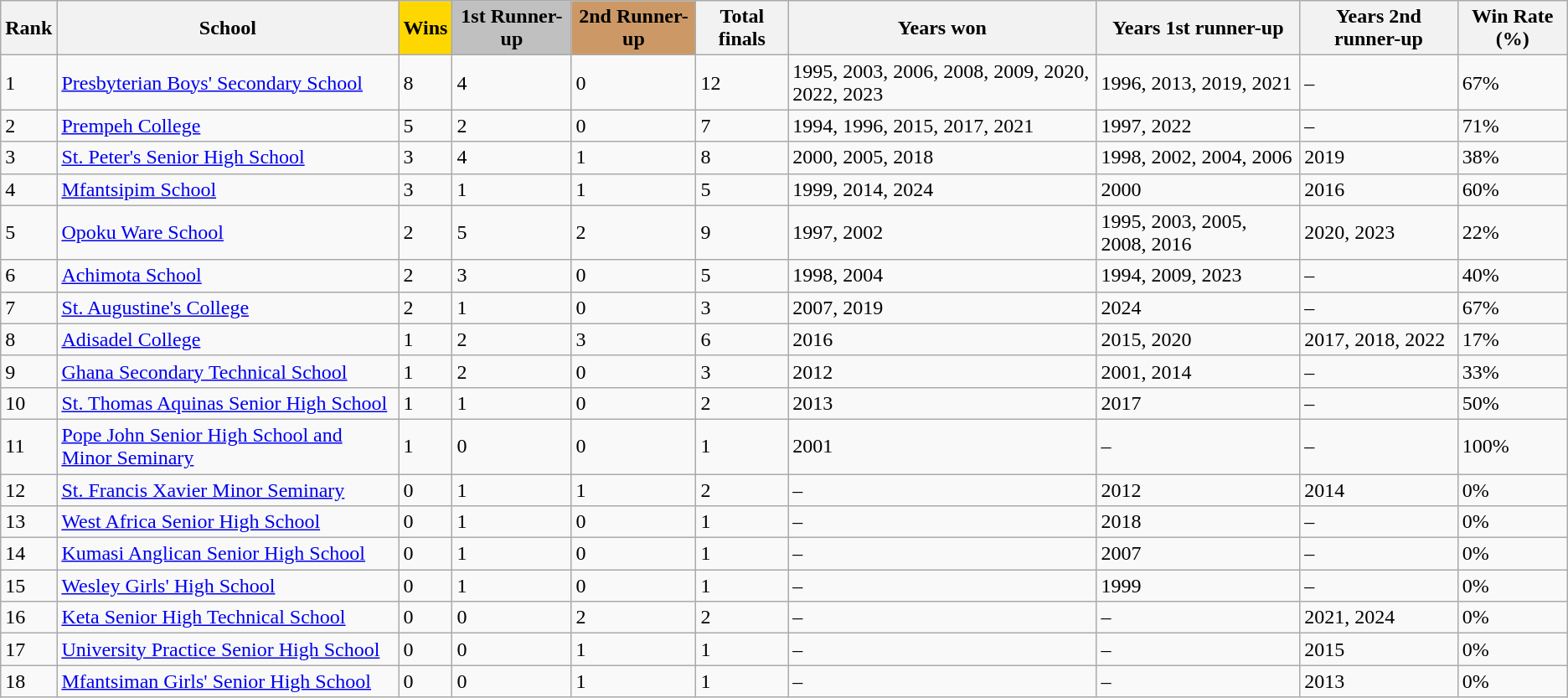<table class="wikitable collapsible sortable">
<tr>
<th>Rank</th>
<th>School</th>
<th scope=col style="background-color: gold">Wins</th>
<th scope="col" style="background-color: silver">1st Runner-up</th>
<th scope=col style="background-color: #cc9966">2nd Runner-up</th>
<th>Total finals</th>
<th>Years won</th>
<th>Years 1st runner-up</th>
<th>Years 2nd runner-up</th>
<th>Win Rate (%)</th>
</tr>
<tr>
<td>1</td>
<td><a href='#'>Presbyterian Boys' Secondary School</a></td>
<td>8</td>
<td>4</td>
<td>0</td>
<td>12</td>
<td>1995, 2003, 2006, 2008, 2009, 2020, 2022, 2023</td>
<td>1996, 2013, 2019, 2021</td>
<td>–</td>
<td>67%</td>
</tr>
<tr>
<td>2</td>
<td><a href='#'>Prempeh College</a></td>
<td>5</td>
<td>2</td>
<td>0</td>
<td>7</td>
<td>1994, 1996, 2015, 2017, 2021</td>
<td>1997, 2022</td>
<td>–</td>
<td>71%</td>
</tr>
<tr>
<td>3</td>
<td><a href='#'>St. Peter's Senior High School</a></td>
<td>3</td>
<td>4</td>
<td>1</td>
<td>8</td>
<td>2000, 2005, 2018</td>
<td>1998, 2002, 2004, 2006</td>
<td>2019</td>
<td>38%</td>
</tr>
<tr>
<td>4</td>
<td><a href='#'>Mfantsipim School</a></td>
<td>3</td>
<td>1</td>
<td>1</td>
<td>5</td>
<td>1999, 2014, 2024</td>
<td>2000</td>
<td>2016</td>
<td>60%</td>
</tr>
<tr>
<td>5</td>
<td><a href='#'>Opoku Ware School</a></td>
<td>2</td>
<td>5</td>
<td>2</td>
<td>9</td>
<td>1997, 2002</td>
<td>1995, 2003, 2005, 2008, 2016</td>
<td>2020, 2023</td>
<td>22%</td>
</tr>
<tr>
<td>6</td>
<td><a href='#'>Achimota School</a></td>
<td>2</td>
<td>3</td>
<td>0</td>
<td>5</td>
<td>1998, 2004</td>
<td>1994, 2009, 2023</td>
<td>–</td>
<td>40%</td>
</tr>
<tr>
<td>7</td>
<td><a href='#'>St. Augustine's College</a></td>
<td>2</td>
<td>1</td>
<td>0</td>
<td>3</td>
<td>2007, 2019</td>
<td>2024</td>
<td>–</td>
<td>67%</td>
</tr>
<tr>
<td>8</td>
<td><a href='#'>Adisadel College</a></td>
<td>1</td>
<td>2</td>
<td>3</td>
<td>6</td>
<td>2016</td>
<td>2015, 2020</td>
<td>2017, 2018, 2022</td>
<td>17%</td>
</tr>
<tr>
<td>9</td>
<td><a href='#'>Ghana Secondary Technical School</a></td>
<td>1</td>
<td>2</td>
<td>0</td>
<td>3</td>
<td>2012</td>
<td>2001, 2014</td>
<td>–</td>
<td>33%</td>
</tr>
<tr>
<td>10</td>
<td><a href='#'>St. Thomas Aquinas Senior High School</a></td>
<td>1</td>
<td>1</td>
<td>0</td>
<td>2</td>
<td>2013</td>
<td>2017</td>
<td>–</td>
<td>50%</td>
</tr>
<tr>
<td>11</td>
<td><a href='#'>Pope John Senior High School and Minor Seminary</a></td>
<td>1</td>
<td>0</td>
<td>0</td>
<td>1</td>
<td>2001</td>
<td>–</td>
<td>–</td>
<td>100%</td>
</tr>
<tr>
<td>12</td>
<td><a href='#'>St. Francis Xavier Minor Seminary</a></td>
<td>0</td>
<td>1</td>
<td>1</td>
<td>2</td>
<td>–</td>
<td>2012</td>
<td>2014</td>
<td>0%</td>
</tr>
<tr>
<td>13</td>
<td><a href='#'>West Africa Senior High School</a></td>
<td>0</td>
<td>1</td>
<td>0</td>
<td>1</td>
<td>–</td>
<td>2018</td>
<td>–</td>
<td>0%</td>
</tr>
<tr>
<td>14</td>
<td><a href='#'>Kumasi Anglican Senior High School</a></td>
<td>0</td>
<td>1</td>
<td>0</td>
<td>1</td>
<td>–</td>
<td>2007</td>
<td>–</td>
<td>0%</td>
</tr>
<tr>
<td>15</td>
<td><a href='#'>Wesley Girls' High School</a></td>
<td>0</td>
<td>1</td>
<td>0</td>
<td>1</td>
<td>–</td>
<td>1999</td>
<td>–</td>
<td>0%</td>
</tr>
<tr>
<td>16</td>
<td><a href='#'>Keta Senior High Technical School</a></td>
<td>0</td>
<td>0</td>
<td>2</td>
<td>2</td>
<td>–</td>
<td>–</td>
<td>2021, 2024</td>
<td>0%</td>
</tr>
<tr>
<td>17</td>
<td><a href='#'>University Practice Senior High School</a></td>
<td>0</td>
<td>0</td>
<td>1</td>
<td>1</td>
<td>–</td>
<td>–</td>
<td>2015</td>
<td>0%</td>
</tr>
<tr>
<td>18</td>
<td><a href='#'>Mfantsiman Girls' Senior High School</a></td>
<td>0</td>
<td>0</td>
<td>1</td>
<td>1</td>
<td>–</td>
<td>–</td>
<td>2013</td>
<td>0%</td>
</tr>
</table>
